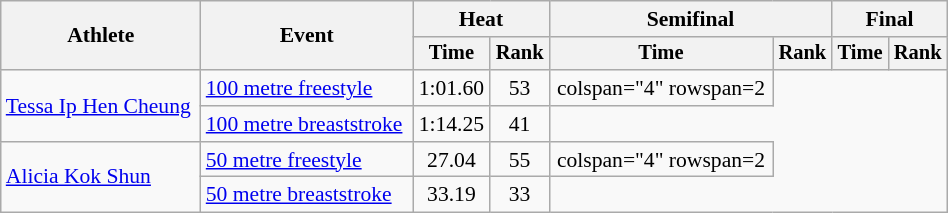<table class="wikitable" style="text-align:center; font-size:90%; width:50%;">
<tr>
<th rowspan="2">Athlete</th>
<th rowspan="2">Event</th>
<th colspan="2">Heat</th>
<th colspan="2">Semifinal</th>
<th colspan="2">Final</th>
</tr>
<tr style="font-size:95%">
<th>Time</th>
<th>Rank</th>
<th>Time</th>
<th>Rank</th>
<th>Time</th>
<th>Rank</th>
</tr>
<tr>
<td align=left rowspan=2><a href='#'>Tessa Ip Hen Cheung</a></td>
<td align=left><a href='#'>100 metre freestyle</a></td>
<td>1:01.60</td>
<td>53</td>
<td>colspan="4" rowspan=2</td>
</tr>
<tr>
<td align=left><a href='#'>100 metre breaststroke</a></td>
<td>1:14.25</td>
<td>41</td>
</tr>
<tr>
<td align=left rowspan=2><a href='#'>Alicia Kok Shun</a></td>
<td align=left><a href='#'>50 metre freestyle</a></td>
<td>27.04</td>
<td>55</td>
<td>colspan="4" rowspan=2</td>
</tr>
<tr>
<td align=left><a href='#'>50 metre breaststroke</a></td>
<td>33.19</td>
<td>33</td>
</tr>
</table>
